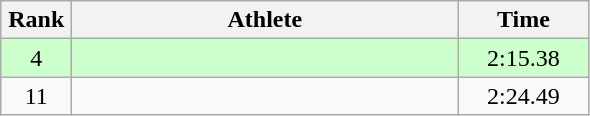<table class=wikitable style="text-align:center">
<tr>
<th width=40>Rank</th>
<th width=250>Athlete</th>
<th width=80>Time</th>
</tr>
<tr bgcolor="ccffcc">
<td>4</td>
<td align=left></td>
<td>2:15.38</td>
</tr>
<tr>
<td>11</td>
<td align=left></td>
<td>2:24.49</td>
</tr>
</table>
